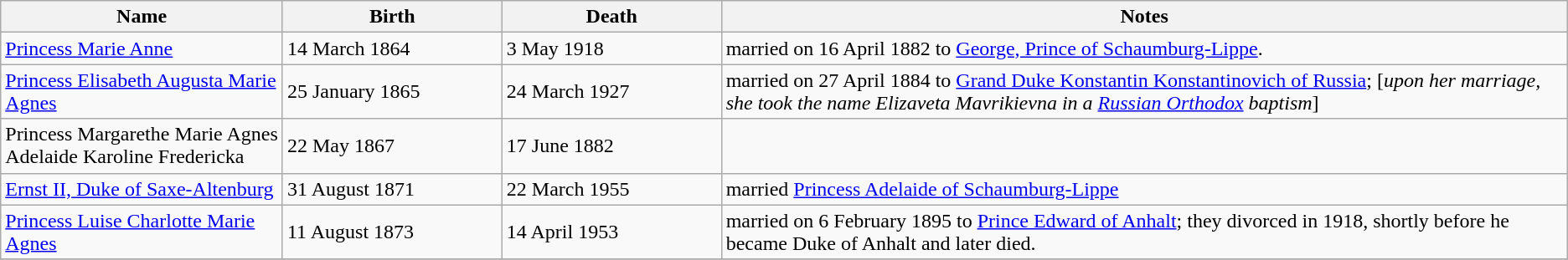<table class="wikitable sortable">
<tr>
<th width="18%">Name</th>
<th width="14%">Birth</th>
<th width="14%">Death</th>
<th width="62%">Notes</th>
</tr>
<tr>
<td><a href='#'>Princess Marie Anne</a></td>
<td>14 March 1864</td>
<td>3 May 1918</td>
<td>married on 16 April 1882 to <a href='#'>George, Prince of Schaumburg-Lippe</a>.</td>
</tr>
<tr>
<td><a href='#'>Princess Elisabeth Augusta Marie Agnes</a></td>
<td>25 January 1865</td>
<td>24 March 1927</td>
<td>married on 27 April 1884 to <a href='#'>Grand Duke Konstantin Konstantinovich of Russia</a>; [<em>upon her marriage, she took the name Elizaveta Mavrikievna in a <a href='#'>Russian Orthodox</a>  baptism</em>]</td>
</tr>
<tr>
<td>Princess Margarethe Marie Agnes Adelaide Karoline Fredericka</td>
<td>22 May 1867</td>
<td>17 June 1882</td>
<td></td>
</tr>
<tr>
<td><a href='#'>Ernst II, Duke of Saxe-Altenburg</a></td>
<td>31 August 1871</td>
<td>22 March 1955</td>
<td>married <a href='#'>Princess Adelaide of Schaumburg-Lippe</a></td>
</tr>
<tr>
<td><a href='#'>Princess Luise Charlotte Marie Agnes</a></td>
<td>11 August 1873</td>
<td>14 April 1953</td>
<td>married on 6 February 1895 to <a href='#'>Prince Edward of Anhalt</a>; they divorced in 1918, shortly before he became Duke of Anhalt and later died.</td>
</tr>
<tr>
</tr>
</table>
